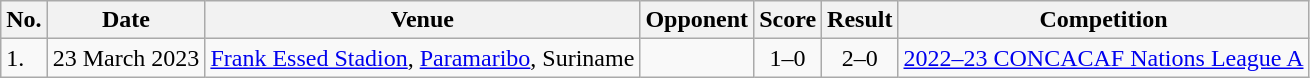<table class="wikitable">
<tr>
<th>No.</th>
<th>Date</th>
<th>Venue</th>
<th>Opponent</th>
<th>Score</th>
<th>Result</th>
<th>Competition</th>
</tr>
<tr>
<td>1.</td>
<td>23 March 2023</td>
<td><a href='#'>Frank Essed Stadion</a>, <a href='#'>Paramaribo</a>, Suriname</td>
<td></td>
<td align=center>1–0</td>
<td align=center>2–0</td>
<td><a href='#'>2022–23 CONCACAF Nations League A</a></td>
</tr>
</table>
